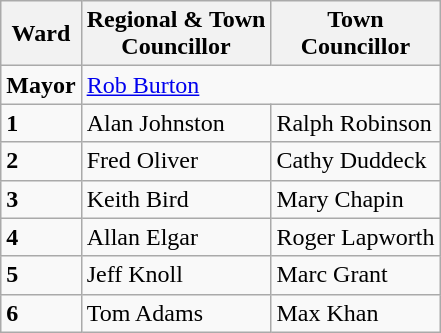<table class="wikitable">
<tr>
<th>Ward</th>
<th>Regional & Town<br>Councillor</th>
<th>Town<br>Councillor</th>
</tr>
<tr>
<td><strong>Mayor</strong></td>
<td colspan=2><a href='#'>Rob Burton</a></td>
</tr>
<tr>
<td><strong>1</strong></td>
<td>Alan Johnston</td>
<td>Ralph Robinson</td>
</tr>
<tr>
<td><strong>2</strong></td>
<td>Fred Oliver</td>
<td>Cathy Duddeck</td>
</tr>
<tr>
<td><strong>3</strong></td>
<td>Keith Bird</td>
<td>Mary Chapin</td>
</tr>
<tr>
<td><strong>4</strong></td>
<td>Allan Elgar</td>
<td>Roger Lapworth</td>
</tr>
<tr>
<td><strong>5</strong></td>
<td>Jeff Knoll</td>
<td>Marc Grant</td>
</tr>
<tr>
<td><strong>6</strong></td>
<td>Tom Adams</td>
<td>Max Khan</td>
</tr>
</table>
